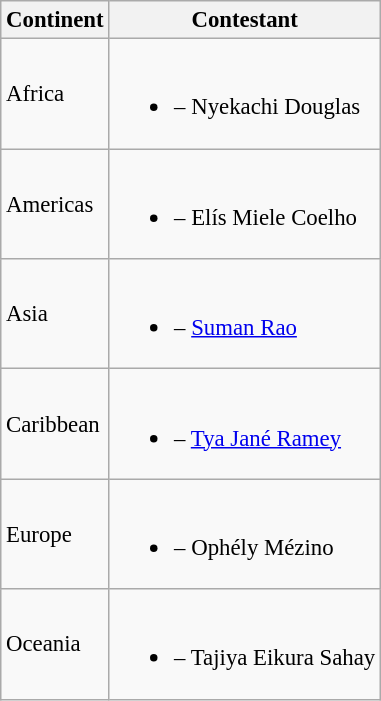<table class="wikitable sortable" style="font-size:95%;">
<tr>
<th>Continent</th>
<th>Contestant</th>
</tr>
<tr>
<td>Africa</td>
<td><br><ul><li> – Nyekachi Douglas</li></ul></td>
</tr>
<tr>
<td>Americas</td>
<td><br><ul><li> – Elís Miele Coelho</li></ul></td>
</tr>
<tr>
<td>Asia</td>
<td><br><ul><li> – <a href='#'>Suman Rao</a></li></ul></td>
</tr>
<tr>
<td>Caribbean</td>
<td><br><ul><li> – <a href='#'>Tya Jané Ramey</a></li></ul></td>
</tr>
<tr>
<td>Europe</td>
<td><br><ul><li> – Ophély Mézino</li></ul></td>
</tr>
<tr>
<td>Oceania</td>
<td><br><ul><li> – Tajiya Eikura Sahay</li></ul></td>
</tr>
</table>
